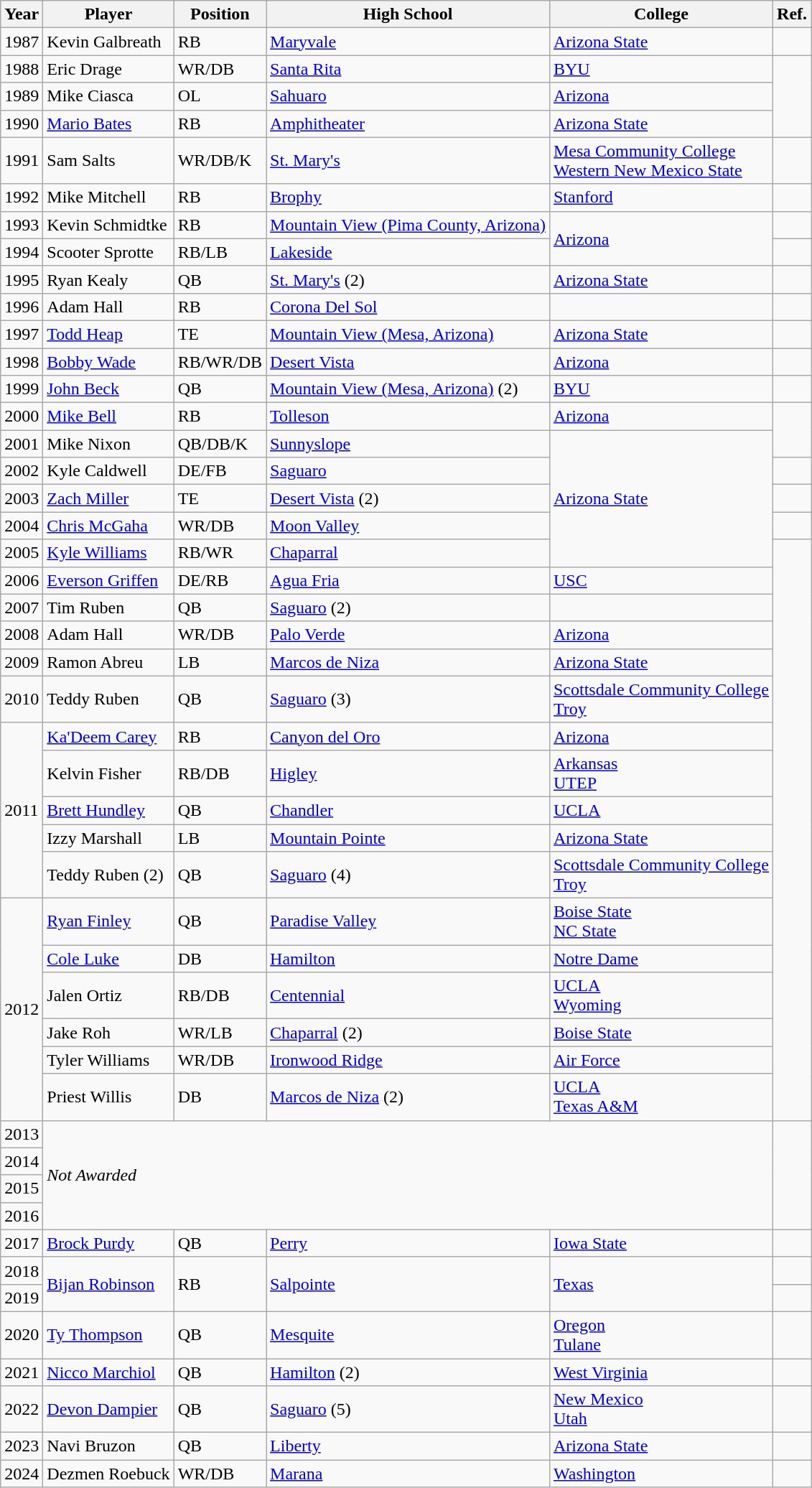<table class="wikitable">
<tr>
<th scope="col">Year</th>
<th scope="col">Player</th>
<th scope="col">Position</th>
<th scope="col">High School</th>
<th scope="col">College</th>
<th>Ref.</th>
</tr>
<tr>
<td>1987</td>
<td>Kevin Galbreath</td>
<td>RB</td>
<td><a href='#'>Maryvale</a></td>
<td><a href='#'>Arizona State</a></td>
<td></td>
</tr>
<tr>
<td>1988</td>
<td>Eric Drage</td>
<td>WR/DB</td>
<td><a href='#'>Santa Rita</a></td>
<td><a href='#'>BYU</a></td>
<td rowspan="3"></td>
</tr>
<tr>
<td>1989</td>
<td>Mike Ciasca</td>
<td>OL</td>
<td><a href='#'>Sahuaro</a></td>
<td><a href='#'>Arizona</a></td>
</tr>
<tr>
<td>1990</td>
<td><a href='#'>Mario Bates</a></td>
<td>RB</td>
<td><a href='#'>Amphitheater</a></td>
<td><a href='#'>Arizona State</a></td>
</tr>
<tr>
<td>1991</td>
<td>Sam Salts</td>
<td>WR/DB/K</td>
<td><a href='#'>St. Mary's</a></td>
<td><a href='#'>Mesa Community College</a><br><a href='#'>Western New Mexico State</a></td>
<td></td>
</tr>
<tr>
<td>1992</td>
<td>Mike Mitchell</td>
<td>RB</td>
<td><a href='#'>Brophy</a></td>
<td><a href='#'>Stanford</a></td>
<td></td>
</tr>
<tr>
<td>1993</td>
<td>Kevin Schmidtke</td>
<td>RB</td>
<td><a href='#'>Mountain View (Pima County, Arizona)</a></td>
<td rowspan="2"><a href='#'>Arizona</a></td>
<td></td>
</tr>
<tr>
<td>1994</td>
<td>Scooter Sprotte</td>
<td>RB/LB</td>
<td><a href='#'>Lakeside</a></td>
<td></td>
</tr>
<tr>
<td>1995</td>
<td>Ryan Kealy</td>
<td>QB</td>
<td><a href='#'>St. Mary's</a> (2)</td>
<td><a href='#'>Arizona State</a></td>
<td></td>
</tr>
<tr>
<td>1996</td>
<td>Adam Hall</td>
<td>RB</td>
<td><a href='#'>Corona Del Sol</a></td>
<td></td>
<td></td>
</tr>
<tr>
<td>1997</td>
<td><a href='#'>Todd Heap</a></td>
<td>TE</td>
<td><a href='#'>Mountain View (Mesa, Arizona)</a></td>
<td><a href='#'>Arizona State</a></td>
<td></td>
</tr>
<tr>
<td>1998</td>
<td><a href='#'>Bobby Wade</a></td>
<td>RB/WR/DB</td>
<td><a href='#'>Desert Vista</a></td>
<td><a href='#'>Arizona</a></td>
<td></td>
</tr>
<tr>
<td>1999</td>
<td><a href='#'>John Beck</a></td>
<td>QB</td>
<td><a href='#'>Mountain View (Mesa, Arizona)</a> (2)</td>
<td><a href='#'>BYU</a></td>
<td></td>
</tr>
<tr>
<td>2000</td>
<td><a href='#'>Mike Bell</a></td>
<td>RB</td>
<td><a href='#'>Tolleson</a></td>
<td><a href='#'>Arizona</a></td>
<td rowspan="2"></td>
</tr>
<tr>
<td>2001</td>
<td>Mike Nixon</td>
<td>QB/DB/K</td>
<td><a href='#'>Sunnyslope</a></td>
<td rowspan="5"><a href='#'>Arizona State</a></td>
</tr>
<tr>
<td>2002</td>
<td>Kyle Caldwell</td>
<td>DE/FB</td>
<td><a href='#'>Saguaro</a></td>
<td></td>
</tr>
<tr>
<td>2003</td>
<td><a href='#'>Zach Miller</a></td>
<td>TE</td>
<td><a href='#'>Desert Vista</a> (2)</td>
<td></td>
</tr>
<tr>
<td>2004</td>
<td><a href='#'>Chris McGaha</a></td>
<td>WR/DB</td>
<td><a href='#'>Moon Valley</a></td>
<td></td>
</tr>
<tr>
<td>2005</td>
<td><a href='#'>Kyle Williams</a></td>
<td>RB/WR</td>
<td><a href='#'>Chaparral</a></td>
<td rowspan="17"></td>
</tr>
<tr>
<td>2006</td>
<td><a href='#'>Everson Griffen</a></td>
<td>DE/RB</td>
<td><a href='#'>Agua Fria</a></td>
<td><a href='#'>USC</a></td>
</tr>
<tr>
<td>2007</td>
<td>Tim Ruben</td>
<td>QB</td>
<td><a href='#'>Saguaro</a> (2)</td>
<td></td>
</tr>
<tr>
<td>2008</td>
<td>Adam Hall</td>
<td>WR/DB</td>
<td><a href='#'>Palo Verde</a></td>
<td><a href='#'>Arizona</a></td>
</tr>
<tr>
<td>2009</td>
<td>Ramon Abreu</td>
<td>LB</td>
<td><a href='#'>Marcos de Niza</a></td>
<td><a href='#'>Arizona State</a></td>
</tr>
<tr>
<td>2010</td>
<td>Teddy Ruben</td>
<td>QB</td>
<td><a href='#'>Saguaro</a> (3)</td>
<td><a href='#'>Scottsdale Community College</a><br><a href='#'>Troy</a></td>
</tr>
<tr>
<td rowspan="5">2011</td>
<td><a href='#'>Ka'Deem Carey</a></td>
<td>RB</td>
<td><a href='#'>Canyon del Oro</a></td>
<td><a href='#'>Arizona</a></td>
</tr>
<tr>
<td>Kelvin Fisher</td>
<td>RB/DB</td>
<td><a href='#'>Higley</a></td>
<td><a href='#'>Arkansas</a><br><a href='#'>UTEP</a></td>
</tr>
<tr>
<td><a href='#'>Brett Hundley</a></td>
<td>QB</td>
<td><a href='#'>Chandler</a></td>
<td><a href='#'>UCLA</a></td>
</tr>
<tr>
<td>Izzy Marshall</td>
<td>LB</td>
<td><a href='#'>Mountain Pointe</a></td>
<td><a href='#'>Arizona State</a></td>
</tr>
<tr>
<td>Teddy Ruben (2)</td>
<td>QB</td>
<td><a href='#'>Saguaro</a> (4)</td>
<td><a href='#'>Scottsdale Community College</a><br><a href='#'>Troy</a></td>
</tr>
<tr>
<td rowspan="6">2012</td>
<td><a href='#'>Ryan Finley</a></td>
<td>QB</td>
<td><a href='#'>Paradise Valley</a></td>
<td><a href='#'>Boise State</a><br><a href='#'>NC State</a></td>
</tr>
<tr>
<td><a href='#'>Cole Luke</a></td>
<td>DB</td>
<td><a href='#'>Hamilton</a></td>
<td><a href='#'>Notre Dame</a></td>
</tr>
<tr>
<td>Jalen Ortiz</td>
<td>RB/DB</td>
<td><a href='#'>Centennial</a></td>
<td><a href='#'>UCLA</a><br><a href='#'>Wyoming</a></td>
</tr>
<tr>
<td>Jake Roh</td>
<td>WR/LB</td>
<td><a href='#'>Chaparral</a> (2)</td>
<td><a href='#'>Boise State</a></td>
</tr>
<tr>
<td>Tyler Williams</td>
<td>WR/DB</td>
<td><a href='#'>Ironwood Ridge</a></td>
<td><a href='#'>Air Force</a></td>
</tr>
<tr>
<td>Priest Willis</td>
<td>DB</td>
<td><a href='#'>Marcos de Niza</a> (2)</td>
<td><a href='#'>UCLA</a><br><a href='#'>Texas A&M</a></td>
</tr>
<tr>
<td>2013</td>
<td colspan="4" rowspan="4"><em>Not Awarded</em></td>
<td rowspan="4"></td>
</tr>
<tr>
<td>2014</td>
</tr>
<tr>
<td>2015</td>
</tr>
<tr>
<td>2016</td>
</tr>
<tr>
<td>2017</td>
<td><a href='#'>Brock Purdy</a></td>
<td>QB</td>
<td><a href='#'>Perry</a></td>
<td><a href='#'>Iowa State</a></td>
<td></td>
</tr>
<tr>
<td>2018</td>
<td rowspan="2"><a href='#'>Bijan Robinson</a></td>
<td rowspan="2">RB</td>
<td rowspan="2"><a href='#'>Salpointe</a></td>
<td rowspan="2"><a href='#'>Texas</a></td>
<td></td>
</tr>
<tr>
<td>2019</td>
<td></td>
</tr>
<tr>
<td>2020</td>
<td><a href='#'>Ty Thompson</a></td>
<td>QB</td>
<td><a href='#'>Mesquite</a></td>
<td><a href='#'>Oregon</a><br><a href='#'>Tulane</a></td>
<td></td>
</tr>
<tr>
<td>2021</td>
<td><a href='#'>Nicco Marchiol</a></td>
<td>QB</td>
<td><a href='#'>Hamilton</a> (2)</td>
<td><a href='#'>West Virginia</a></td>
<td></td>
</tr>
<tr>
<td>2022</td>
<td><a href='#'>Devon Dampier</a></td>
<td>QB</td>
<td><a href='#'>Saguaro</a> (5)</td>
<td><a href='#'>New Mexico</a><br><a href='#'>Utah</a></td>
<td></td>
</tr>
<tr>
<td>2023</td>
<td>Navi Bruzon</td>
<td>QB</td>
<td><a href='#'>Liberty</a></td>
<td><a href='#'>Arizona State</a></td>
<td></td>
</tr>
<tr>
<td>2024</td>
<td>Dezmen Roebuck</td>
<td>WR/DB</td>
<td><a href='#'>Marana</a></td>
<td><a href='#'>Washington</a></td>
<td></td>
</tr>
</table>
